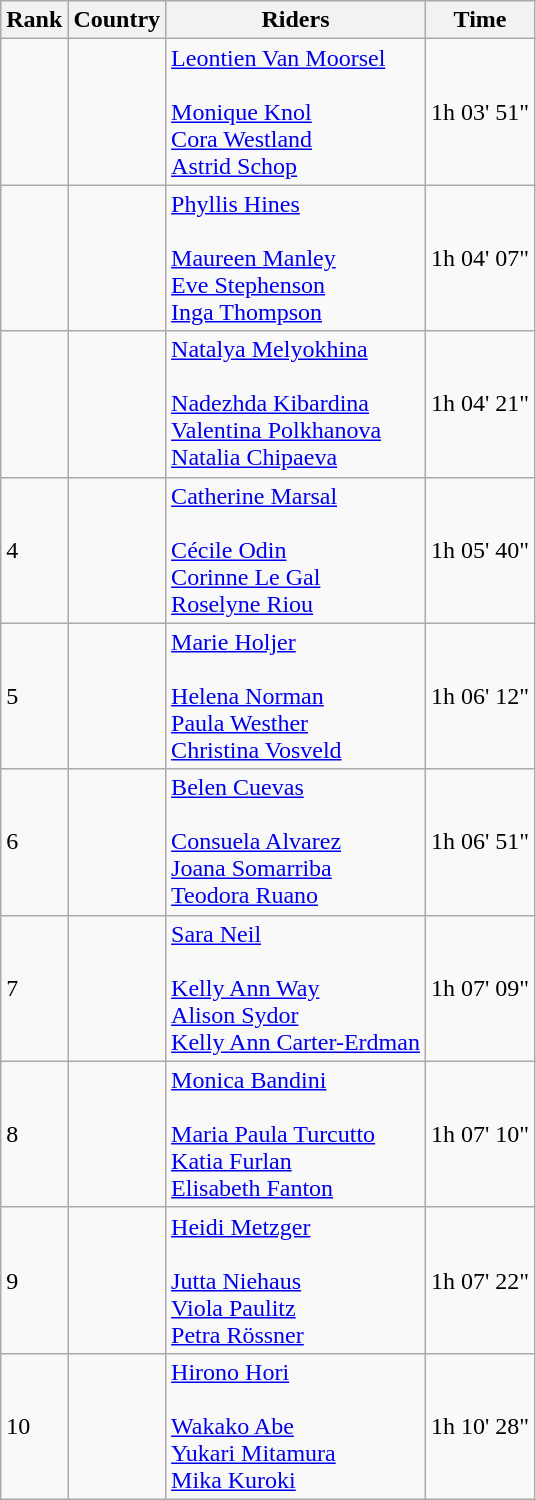<table class="wikitable" text-align:center;">
<tr>
<th>Rank</th>
<th>Country</th>
<th>Riders</th>
<th>Time</th>
</tr>
<tr>
<td></td>
<td align="left"><strong></strong></td>
<td><a href='#'>Leontien Van Moorsel</a><br><br><a href='#'>Monique Knol</a><br>
<a href='#'>Cora Westland</a><br>
<a href='#'>Astrid Schop</a></td>
<td>1h 03' 51"</td>
</tr>
<tr>
<td></td>
<td align="left"><strong></strong></td>
<td><a href='#'>Phyllis Hines</a><br><br><a href='#'>Maureen Manley</a><br>
<a href='#'>Eve Stephenson</a><br>
<a href='#'>Inga Thompson</a></td>
<td>1h 04' 07"</td>
</tr>
<tr>
<td></td>
<td align="left"><strong></strong></td>
<td><a href='#'>Natalya Melyokhina</a><br><br><a href='#'>Nadezhda Kibardina</a><br>
<a href='#'>Valentina Polkhanova</a><br>
<a href='#'>Natalia Chipaeva</a></td>
<td>1h 04' 21"</td>
</tr>
<tr>
<td>4</td>
<td align="left"><strong></strong></td>
<td><a href='#'>Catherine Marsal</a><br><br><a href='#'>Cécile Odin</a><br>
<a href='#'>Corinne Le Gal</a><br>
<a href='#'>Roselyne Riou</a></td>
<td>1h 05' 40"</td>
</tr>
<tr>
<td>5</td>
<td align="left"><strong></strong></td>
<td><a href='#'>Marie Holjer</a><br><br><a href='#'>Helena Norman</a><br>
<a href='#'>Paula Westher</a><br>
<a href='#'>Christina Vosveld</a></td>
<td>1h 06' 12"</td>
</tr>
<tr>
<td>6</td>
<td align="left"><strong></strong></td>
<td><a href='#'>Belen Cuevas</a><br><br><a href='#'>Consuela Alvarez</a><br>
<a href='#'>Joana Somarriba</a><br>
<a href='#'>Teodora Ruano</a></td>
<td>1h 06' 51"</td>
</tr>
<tr>
<td>7</td>
<td align="left"><strong></strong></td>
<td><a href='#'>Sara Neil</a><br><br><a href='#'>Kelly Ann Way</a><br>
<a href='#'>Alison Sydor</a><br>
<a href='#'>Kelly Ann Carter-Erdman</a></td>
<td>1h 07' 09"</td>
</tr>
<tr>
<td>8</td>
<td align="left"><strong></strong></td>
<td><a href='#'>Monica Bandini</a><br><br><a href='#'>Maria Paula Turcutto</a><br>
<a href='#'>Katia Furlan</a><br>
<a href='#'>Elisabeth Fanton</a></td>
<td>1h 07' 10"</td>
</tr>
<tr>
<td>9</td>
<td align="left"><strong></strong></td>
<td><a href='#'>Heidi Metzger</a><br><br><a href='#'>Jutta Niehaus</a><br>
<a href='#'>Viola Paulitz</a><br>
<a href='#'>Petra Rössner</a></td>
<td>1h 07' 22"</td>
</tr>
<tr>
<td>10</td>
<td align="left"><strong></strong></td>
<td><a href='#'>Hirono Hori</a><br><br><a href='#'>Wakako Abe</a><br>
<a href='#'>Yukari Mitamura</a><br>
<a href='#'>Mika Kuroki</a></td>
<td>1h 10' 28"</td>
</tr>
</table>
